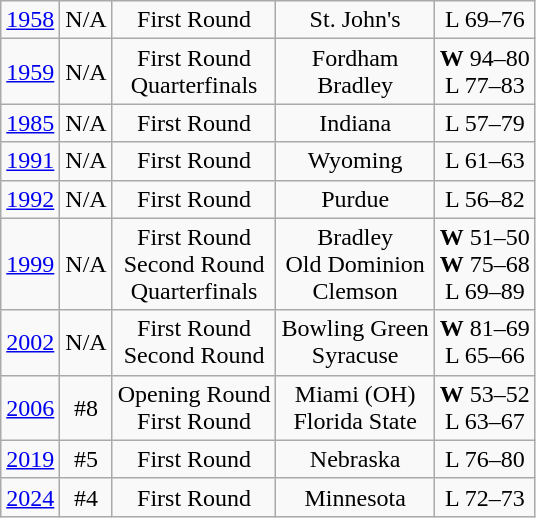<table class="wikitable">
<tr align="center">
<td><a href='#'>1958</a></td>
<td>N/A</td>
<td>First Round</td>
<td>St. John's</td>
<td>L 69–76</td>
</tr>
<tr style="text-align:center;">
<td><a href='#'>1959</a></td>
<td>N/A</td>
<td>First Round<br>Quarterfinals</td>
<td>Fordham<br>Bradley</td>
<td><strong>W</strong> 94–80<br>L 77–83</td>
</tr>
<tr style="text-align:center;">
<td><a href='#'>1985</a></td>
<td>N/A</td>
<td>First Round</td>
<td>Indiana</td>
<td>L 57–79</td>
</tr>
<tr style="text-align:center;">
<td><a href='#'>1991</a></td>
<td>N/A</td>
<td>First Round</td>
<td>Wyoming</td>
<td>L 61–63</td>
</tr>
<tr style="text-align:center;">
<td><a href='#'>1992</a></td>
<td>N/A</td>
<td>First Round</td>
<td>Purdue</td>
<td>L 56–82</td>
</tr>
<tr style="text-align:center;">
<td><a href='#'>1999</a></td>
<td>N/A</td>
<td>First Round<br>Second Round<br>Quarterfinals</td>
<td>Bradley<br>Old Dominion<br>Clemson</td>
<td><strong>W</strong> 51–50<br><strong>W</strong> 75–68<br>L 69–89</td>
</tr>
<tr style="text-align:center;">
<td><a href='#'>2002</a></td>
<td>N/A</td>
<td>First Round<br>Second Round</td>
<td>Bowling Green<br>Syracuse</td>
<td><strong>W</strong> 81–69<br>L 65–66</td>
</tr>
<tr style="text-align:center;">
<td><a href='#'>2006</a></td>
<td>#8</td>
<td>Opening Round<br>First Round</td>
<td>Miami (OH)<br>Florida State</td>
<td><strong>W</strong> 53–52<br>L 63–67</td>
</tr>
<tr style="text-align:center;">
<td><a href='#'>2019</a></td>
<td>#5</td>
<td>First Round</td>
<td>Nebraska</td>
<td>L 76–80</td>
</tr>
<tr style="text-align:center;">
<td><a href='#'>2024</a></td>
<td>#4</td>
<td>First Round</td>
<td>Minnesota</td>
<td>L 72–73</td>
</tr>
</table>
